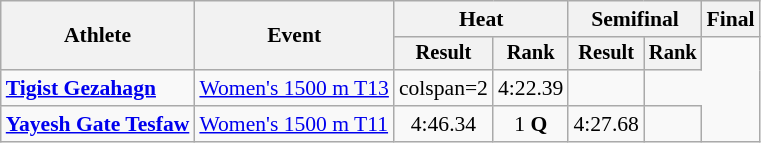<table class="wikitable" style="font-size:90%">
<tr>
<th rowspan="2">Athlete</th>
<th rowspan="2">Event</th>
<th colspan="2">Heat</th>
<th colspan="2">Semifinal</th>
<th colspan="2">Final</th>
</tr>
<tr style="font-size:95%">
<th>Result</th>
<th>Rank</th>
<th>Result</th>
<th>Rank</th>
</tr>
<tr align=center>
<td align=left><strong><a href='#'>Tigist Gezahagn</a></strong></td>
<td align=left><a href='#'>Women's 1500 m T13</a></td>
<td>colspan=2 </td>
<td>4:22.39</td>
<td></td>
</tr>
<tr align=center>
<td align=left><strong><a href='#'>Yayesh Gate Tesfaw</a></strong></td>
<td align=left><a href='#'>Women's 1500 m T11</a></td>
<td>4:46.34</td>
<td>1 <strong>Q</strong></td>
<td>4:27.68</td>
<td></td>
</tr>
</table>
